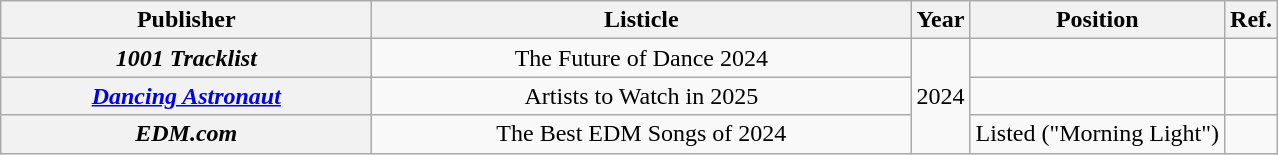<table class="wikitable plainrowheaders" style="text-align:center;">
<tr>
<th scope="col" style="width:15em;">Publisher</th>
<th scope="col" style="width:22em;">Listicle</th>
<th scope="col" style="width:1em;">Year</th>
<th>Position</th>
<th>Ref.</th>
</tr>
<tr>
<th scope="row"><em>1001 Tracklist</em></th>
<td>The Future of Dance 2024</td>
<td rowspan="3">2024</td>
<td></td>
<td></td>
</tr>
<tr>
<th scope="row"><em><a href='#'>Dancing Astronaut</a></em></th>
<td>Artists to Watch in 2025</td>
<td></td>
<td></td>
</tr>
<tr>
<th scope="row"><em>EDM.com</em></th>
<td>The Best EDM Songs of 2024</td>
<td>Listed ("Morning Light")</td>
<td></td>
</tr>
</table>
